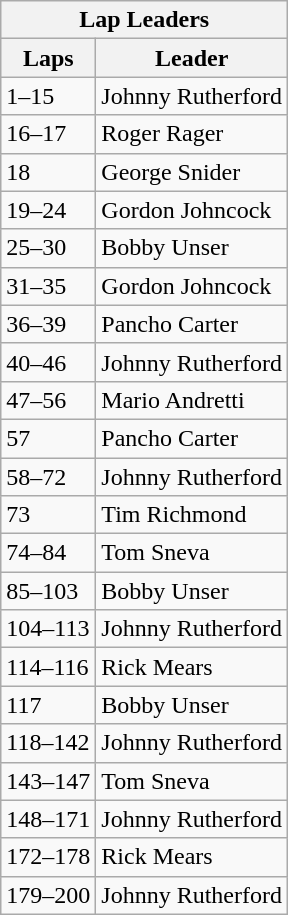<table class="wikitable">
<tr>
<th colspan=2>Lap Leaders</th>
</tr>
<tr>
<th>Laps</th>
<th>Leader</th>
</tr>
<tr>
<td>1–15</td>
<td>Johnny Rutherford</td>
</tr>
<tr>
<td>16–17</td>
<td>Roger Rager</td>
</tr>
<tr>
<td>18</td>
<td>George Snider</td>
</tr>
<tr>
<td>19–24</td>
<td>Gordon Johncock</td>
</tr>
<tr>
<td>25–30</td>
<td>Bobby Unser</td>
</tr>
<tr>
<td>31–35</td>
<td>Gordon Johncock</td>
</tr>
<tr>
<td>36–39</td>
<td>Pancho Carter</td>
</tr>
<tr>
<td>40–46</td>
<td>Johnny Rutherford</td>
</tr>
<tr>
<td>47–56</td>
<td>Mario Andretti</td>
</tr>
<tr>
<td>57</td>
<td>Pancho Carter</td>
</tr>
<tr>
<td>58–72</td>
<td>Johnny Rutherford</td>
</tr>
<tr>
<td>73</td>
<td>Tim Richmond</td>
</tr>
<tr>
<td>74–84</td>
<td>Tom Sneva</td>
</tr>
<tr>
<td>85–103</td>
<td>Bobby Unser</td>
</tr>
<tr>
<td>104–113</td>
<td>Johnny Rutherford</td>
</tr>
<tr>
<td>114–116</td>
<td>Rick Mears</td>
</tr>
<tr>
<td>117</td>
<td>Bobby Unser</td>
</tr>
<tr>
<td>118–142</td>
<td>Johnny Rutherford</td>
</tr>
<tr>
<td>143–147</td>
<td>Tom Sneva</td>
</tr>
<tr>
<td>148–171</td>
<td>Johnny Rutherford</td>
</tr>
<tr>
<td>172–178</td>
<td>Rick Mears</td>
</tr>
<tr>
<td>179–200</td>
<td>Johnny Rutherford</td>
</tr>
</table>
